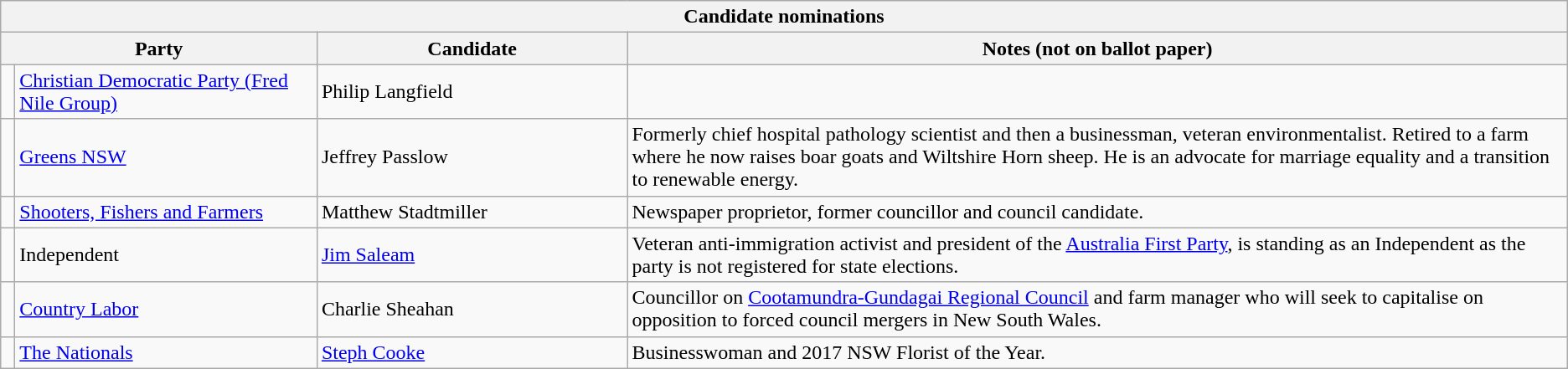<table class="wikitable">
<tr>
<th colspan=4>Candidate nominations</th>
</tr>
<tr>
<th width=20% colspan=2>Party</th>
<th>Candidate</th>
<th width=60%>Notes (not on ballot paper)</th>
</tr>
<tr>
<td> </td>
<td><a href='#'>Christian Democratic Party (Fred Nile Group)</a></td>
<td>Philip Langfield</td>
<td></td>
</tr>
<tr>
<td> </td>
<td><a href='#'>Greens NSW</a></td>
<td>Jeffrey Passlow</td>
<td>Formerly chief hospital pathology scientist and then a businessman, veteran environmentalist. Retired to a farm where he now raises boar goats and Wiltshire Horn sheep. He is an advocate for marriage equality and a transition to renewable energy.</td>
</tr>
<tr>
<td> </td>
<td><a href='#'>Shooters, Fishers and Farmers</a></td>
<td>Matthew Stadtmiller</td>
<td>Newspaper proprietor, former councillor and council candidate.</td>
</tr>
<tr>
<td> </td>
<td>Independent</td>
<td><a href='#'>Jim Saleam</a></td>
<td>Veteran anti-immigration activist and president of the <a href='#'>Australia First Party</a>, is standing as an Independent as the party is not registered for state elections.</td>
</tr>
<tr>
<td> </td>
<td><a href='#'>Country Labor</a></td>
<td>Charlie Sheahan</td>
<td>Councillor on <a href='#'>Cootamundra-Gundagai Regional Council</a> and farm manager who will seek to capitalise on opposition to forced council mergers in New South Wales.</td>
</tr>
<tr>
<td> </td>
<td><a href='#'>The Nationals</a></td>
<td><a href='#'>Steph Cooke</a></td>
<td>Businesswoman and 2017 NSW Florist of the Year.</td>
</tr>
</table>
